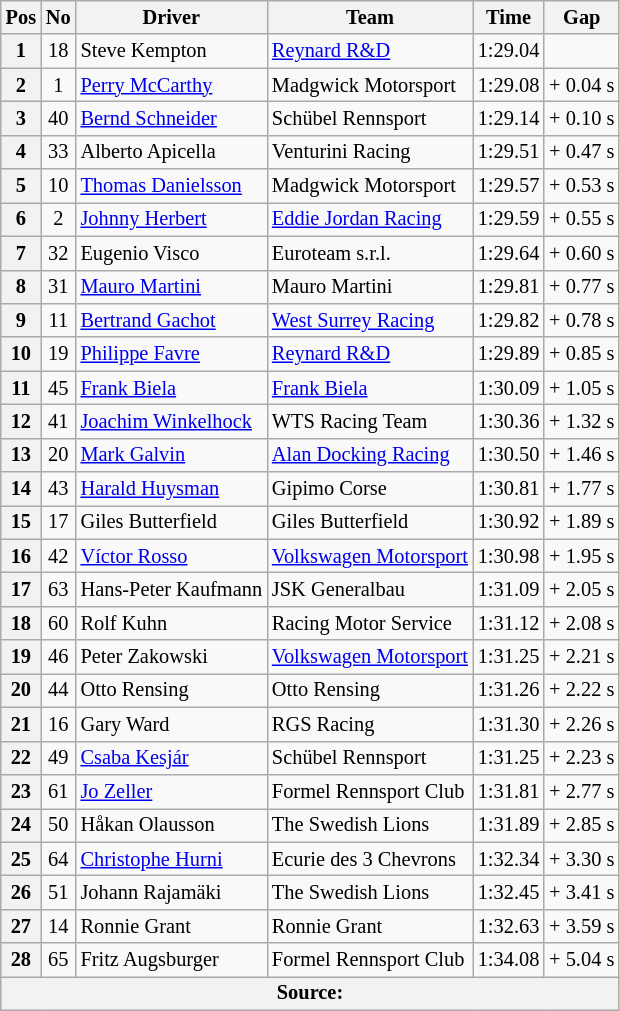<table class="wikitable" style="font-size: 85%;">
<tr>
<th>Pos</th>
<th>No</th>
<th>Driver</th>
<th>Team</th>
<th>Time</th>
<th>Gap</th>
</tr>
<tr>
<th>1</th>
<td align=center>18</td>
<td> Steve Kempton</td>
<td><a href='#'>Reynard R&D</a></td>
<td>1:29.04</td>
<td></td>
</tr>
<tr>
<th>2</th>
<td align=center>1</td>
<td> <a href='#'>Perry McCarthy</a></td>
<td>Madgwick Motorsport</td>
<td>1:29.08</td>
<td>+ 0.04 s</td>
</tr>
<tr>
<th>3</th>
<td align=center>40</td>
<td> <a href='#'>Bernd Schneider</a></td>
<td>Schübel Rennsport</td>
<td>1:29.14</td>
<td>+ 0.10 s</td>
</tr>
<tr>
<th>4</th>
<td align=center>33</td>
<td> Alberto Apicella</td>
<td>Venturini Racing</td>
<td>1:29.51</td>
<td>+ 0.47 s</td>
</tr>
<tr>
<th>5</th>
<td align=center>10</td>
<td> <a href='#'>Thomas Danielsson</a></td>
<td>Madgwick Motorsport</td>
<td>1:29.57</td>
<td>+ 0.53 s</td>
</tr>
<tr>
<th>6</th>
<td align=center>2</td>
<td> <a href='#'>Johnny Herbert</a></td>
<td><a href='#'>Eddie Jordan Racing</a></td>
<td>1:29.59</td>
<td>+ 0.55 s</td>
</tr>
<tr>
<th>7</th>
<td align=center>32</td>
<td> Eugenio Visco</td>
<td>Euroteam s.r.l.</td>
<td>1:29.64</td>
<td>+ 0.60 s</td>
</tr>
<tr>
<th>8</th>
<td align=center>31</td>
<td> <a href='#'>Mauro Martini</a></td>
<td>Mauro Martini</td>
<td>1:29.81</td>
<td>+ 0.77 s</td>
</tr>
<tr>
<th>9</th>
<td align=center>11</td>
<td> <a href='#'>Bertrand Gachot</a></td>
<td><a href='#'>West Surrey Racing</a></td>
<td>1:29.82</td>
<td>+ 0.78 s</td>
</tr>
<tr>
<th>10</th>
<td align=center>19</td>
<td> <a href='#'>Philippe Favre</a></td>
<td><a href='#'>Reynard R&D</a></td>
<td>1:29.89</td>
<td>+ 0.85 s</td>
</tr>
<tr>
<th>11</th>
<td align=center>45</td>
<td> <a href='#'>Frank Biela</a></td>
<td><a href='#'>Frank Biela</a></td>
<td>1:30.09</td>
<td>+ 1.05 s</td>
</tr>
<tr>
<th>12</th>
<td align=center>41</td>
<td> <a href='#'>Joachim Winkelhock</a></td>
<td>WTS Racing Team</td>
<td>1:30.36</td>
<td>+ 1.32 s</td>
</tr>
<tr>
<th>13</th>
<td align=center>20</td>
<td> <a href='#'>Mark Galvin</a></td>
<td><a href='#'>Alan Docking Racing</a></td>
<td>1:30.50</td>
<td>+ 1.46 s</td>
</tr>
<tr>
<th>14</th>
<td align=center>43</td>
<td> <a href='#'>Harald Huysman</a></td>
<td>Gipimo Corse</td>
<td>1:30.81</td>
<td>+ 1.77 s</td>
</tr>
<tr>
<th>15</th>
<td align=center>17</td>
<td> Giles Butterfield</td>
<td>Giles Butterfield</td>
<td>1:30.92</td>
<td>+ 1.89 s</td>
</tr>
<tr>
<th>16</th>
<td align=center>42</td>
<td> <a href='#'>Víctor Rosso</a></td>
<td><a href='#'>Volkswagen Motorsport</a></td>
<td>1:30.98</td>
<td>+ 1.95 s</td>
</tr>
<tr>
<th>17</th>
<td align=center>63</td>
<td> Hans-Peter Kaufmann</td>
<td>JSK Generalbau</td>
<td>1:31.09</td>
<td>+ 2.05 s</td>
</tr>
<tr>
<th>18</th>
<td align=center>60</td>
<td> Rolf Kuhn</td>
<td>Racing Motor Service</td>
<td>1:31.12</td>
<td>+ 2.08 s</td>
</tr>
<tr>
<th>19</th>
<td align=center>46</td>
<td> Peter Zakowski</td>
<td><a href='#'>Volkswagen Motorsport</a></td>
<td>1:31.25</td>
<td>+ 2.21 s</td>
</tr>
<tr>
<th>20</th>
<td align=center>44</td>
<td> Otto Rensing</td>
<td>Otto Rensing</td>
<td>1:31.26</td>
<td>+ 2.22 s</td>
</tr>
<tr>
<th>21</th>
<td align=center>16</td>
<td> Gary Ward</td>
<td>RGS Racing</td>
<td>1:31.30</td>
<td>+ 2.26 s</td>
</tr>
<tr>
<th>22</th>
<td align=center>49</td>
<td> <a href='#'>Csaba Kesjár</a></td>
<td>Schübel Rennsport</td>
<td>1:31.25</td>
<td>+ 2.23 s</td>
</tr>
<tr>
<th>23</th>
<td align=center>61</td>
<td> <a href='#'>Jo Zeller</a></td>
<td>Formel Rennsport Club</td>
<td>1:31.81</td>
<td>+ 2.77 s</td>
</tr>
<tr>
<th>24</th>
<td align=center>50</td>
<td> Håkan Olausson</td>
<td>The Swedish Lions</td>
<td>1:31.89</td>
<td>+ 2.85 s</td>
</tr>
<tr>
<th>25</th>
<td align=center>64</td>
<td> <a href='#'>Christophe Hurni</a></td>
<td>Ecurie des 3 Chevrons</td>
<td>1:32.34</td>
<td>+ 3.30 s</td>
</tr>
<tr>
<th>26</th>
<td align=center>51</td>
<td> Johann Rajamäki</td>
<td>The Swedish Lions</td>
<td>1:32.45</td>
<td>+ 3.41 s</td>
</tr>
<tr>
<th>27</th>
<td align=center>14</td>
<td> Ronnie Grant</td>
<td>Ronnie Grant</td>
<td>1:32.63</td>
<td>+ 3.59 s</td>
</tr>
<tr>
<th>28</th>
<td align=center>65</td>
<td> Fritz Augsburger</td>
<td>Formel Rennsport Club</td>
<td>1:34.08</td>
<td>+ 5.04 s</td>
</tr>
<tr>
<th colspan=6>Source:</th>
</tr>
</table>
